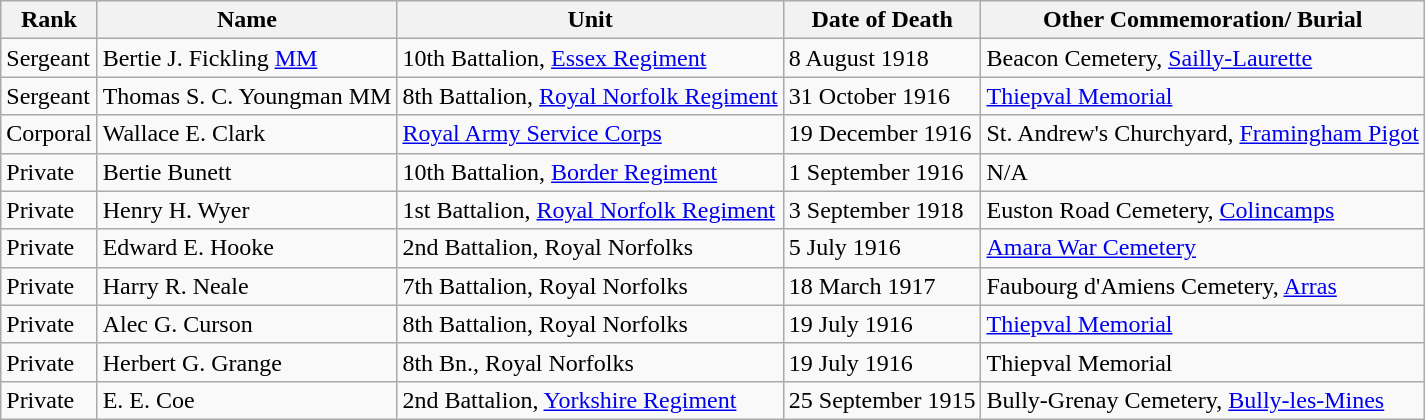<table class="wikitable">
<tr>
<th>Rank</th>
<th>Name</th>
<th>Unit</th>
<th>Date of Death</th>
<th>Other Commemoration/ Burial</th>
</tr>
<tr>
<td>Sergeant</td>
<td>Bertie J. Fickling <a href='#'>MM</a></td>
<td>10th Battalion, <a href='#'>Essex Regiment</a></td>
<td>8 August 1918</td>
<td>Beacon Cemetery, <a href='#'>Sailly-Laurette</a></td>
</tr>
<tr>
<td>Sergeant</td>
<td>Thomas S. C. Youngman MM</td>
<td>8th Battalion, <a href='#'>Royal Norfolk Regiment</a></td>
<td>31 October 1916</td>
<td><a href='#'>Thiepval Memorial</a></td>
</tr>
<tr>
<td>Corporal</td>
<td>Wallace E. Clark</td>
<td><a href='#'>Royal Army Service Corps</a></td>
<td>19 December 1916</td>
<td>St. Andrew's Churchyard, <a href='#'>Framingham Pigot</a></td>
</tr>
<tr>
<td>Private</td>
<td>Bertie Bunett</td>
<td>10th Battalion, <a href='#'>Border Regiment</a></td>
<td>1 September 1916</td>
<td>N/A</td>
</tr>
<tr>
<td>Private</td>
<td>Henry H. Wyer</td>
<td>1st Battalion, <a href='#'>Royal Norfolk Regiment</a></td>
<td>3 September 1918</td>
<td>Euston Road Cemetery, <a href='#'>Colincamps</a></td>
</tr>
<tr>
<td>Private</td>
<td>Edward E. Hooke</td>
<td>2nd Battalion, Royal Norfolks</td>
<td>5 July 1916</td>
<td><a href='#'>Amara War Cemetery</a></td>
</tr>
<tr>
<td>Private</td>
<td>Harry R. Neale</td>
<td>7th Battalion, Royal Norfolks</td>
<td>18 March 1917</td>
<td>Faubourg d'Amiens Cemetery, <a href='#'>Arras</a></td>
</tr>
<tr>
<td>Private</td>
<td>Alec G. Curson</td>
<td>8th Battalion, Royal Norfolks</td>
<td>19 July 1916</td>
<td><a href='#'>Thiepval Memorial</a></td>
</tr>
<tr>
<td>Private</td>
<td>Herbert G. Grange</td>
<td>8th Bn., Royal Norfolks</td>
<td>19 July 1916</td>
<td>Thiepval Memorial</td>
</tr>
<tr>
<td>Private</td>
<td>E. E. Coe</td>
<td>2nd Battalion, <a href='#'>Yorkshire Regiment</a></td>
<td>25 September 1915</td>
<td>Bully-Grenay Cemetery, <a href='#'>Bully-les-Mines</a></td>
</tr>
</table>
